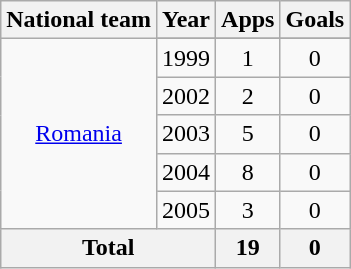<table class="wikitable" style="text-align:center">
<tr>
<th>National team</th>
<th>Year</th>
<th>Apps</th>
<th>Goals</th>
</tr>
<tr>
<td rowspan="6"><a href='#'>Romania</a></td>
</tr>
<tr>
<td>1999</td>
<td>1</td>
<td>0</td>
</tr>
<tr>
<td>2002</td>
<td>2</td>
<td>0</td>
</tr>
<tr>
<td>2003</td>
<td>5</td>
<td>0</td>
</tr>
<tr>
<td>2004</td>
<td>8</td>
<td>0</td>
</tr>
<tr>
<td>2005</td>
<td>3</td>
<td>0</td>
</tr>
<tr>
<th colspan=2>Total</th>
<th>19</th>
<th>0</th>
</tr>
</table>
